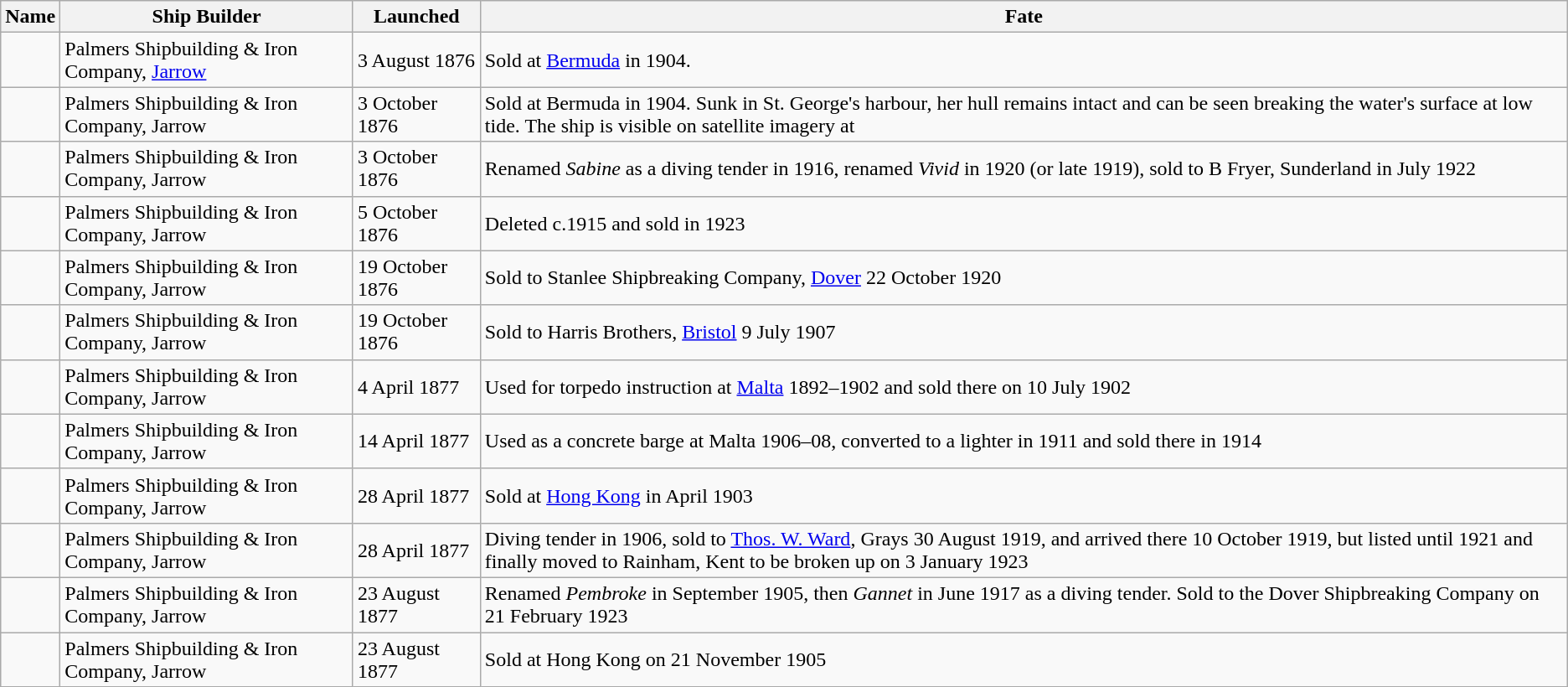<table class="wikitable" style="text-align:left">
<tr>
<th>Name</th>
<th>Ship Builder</th>
<th>Launched</th>
<th>Fate</th>
</tr>
<tr>
<td></td>
<td>Palmers Shipbuilding & Iron Company, <a href='#'>Jarrow</a></td>
<td>3 August 1876</td>
<td>Sold  at <a href='#'>Bermuda</a> in 1904.</td>
</tr>
<tr>
<td></td>
<td>Palmers Shipbuilding & Iron Company, Jarrow</td>
<td>3 October 1876</td>
<td>Sold  at Bermuda in 1904. Sunk in St. George's harbour, her hull remains intact and can be seen breaking the water's surface at low tide. The ship is visible on satellite imagery at </td>
</tr>
<tr>
<td></td>
<td>Palmers Shipbuilding & Iron Company, Jarrow</td>
<td>3 October 1876</td>
<td>Renamed <em>Sabine</em> as a diving tender in 1916, renamed <em>Vivid</em> in 1920 (or late 1919), sold to B Fryer, Sunderland in July 1922</td>
</tr>
<tr>
<td></td>
<td>Palmers Shipbuilding & Iron Company, Jarrow</td>
<td>5 October 1876</td>
<td>Deleted c.1915 and sold in 1923</td>
</tr>
<tr>
<td></td>
<td>Palmers Shipbuilding & Iron Company, Jarrow</td>
<td>19 October 1876</td>
<td>Sold to Stanlee Shipbreaking Company, <a href='#'>Dover</a> 22 October 1920</td>
</tr>
<tr>
<td></td>
<td>Palmers Shipbuilding & Iron Company, Jarrow</td>
<td>19 October 1876</td>
<td>Sold to Harris Brothers, <a href='#'>Bristol</a> 9 July 1907</td>
</tr>
<tr>
<td></td>
<td>Palmers Shipbuilding & Iron Company, Jarrow</td>
<td>4 April 1877</td>
<td>Used for torpedo instruction at <a href='#'>Malta</a> 1892–1902 and sold there on 10 July 1902</td>
</tr>
<tr>
<td></td>
<td>Palmers Shipbuilding & Iron Company, Jarrow</td>
<td>14 April 1877</td>
<td>Used as a concrete barge at Malta 1906–08, converted to a lighter in 1911 and sold there in 1914</td>
</tr>
<tr>
<td></td>
<td>Palmers Shipbuilding & Iron Company, Jarrow</td>
<td>28 April 1877</td>
<td>Sold at <a href='#'>Hong Kong</a> in April 1903</td>
</tr>
<tr>
<td></td>
<td>Palmers Shipbuilding & Iron Company, Jarrow</td>
<td>28 April 1877</td>
<td>Diving tender in 1906, sold to <a href='#'>Thos. W. Ward</a>, Grays 30 August 1919, and arrived there 10 October 1919, but listed until 1921 and finally moved to Rainham, Kent to be broken up on 3 January 1923</td>
</tr>
<tr>
<td></td>
<td>Palmers Shipbuilding & Iron Company, Jarrow</td>
<td>23 August 1877</td>
<td>Renamed <em>Pembroke</em> in September 1905, then <em>Gannet</em> in June 1917 as a diving tender. Sold to the Dover Shipbreaking Company on 21 February 1923</td>
</tr>
<tr>
<td></td>
<td>Palmers Shipbuilding & Iron Company, Jarrow</td>
<td>23 August 1877</td>
<td>Sold at Hong Kong on 21 November 1905</td>
</tr>
</table>
